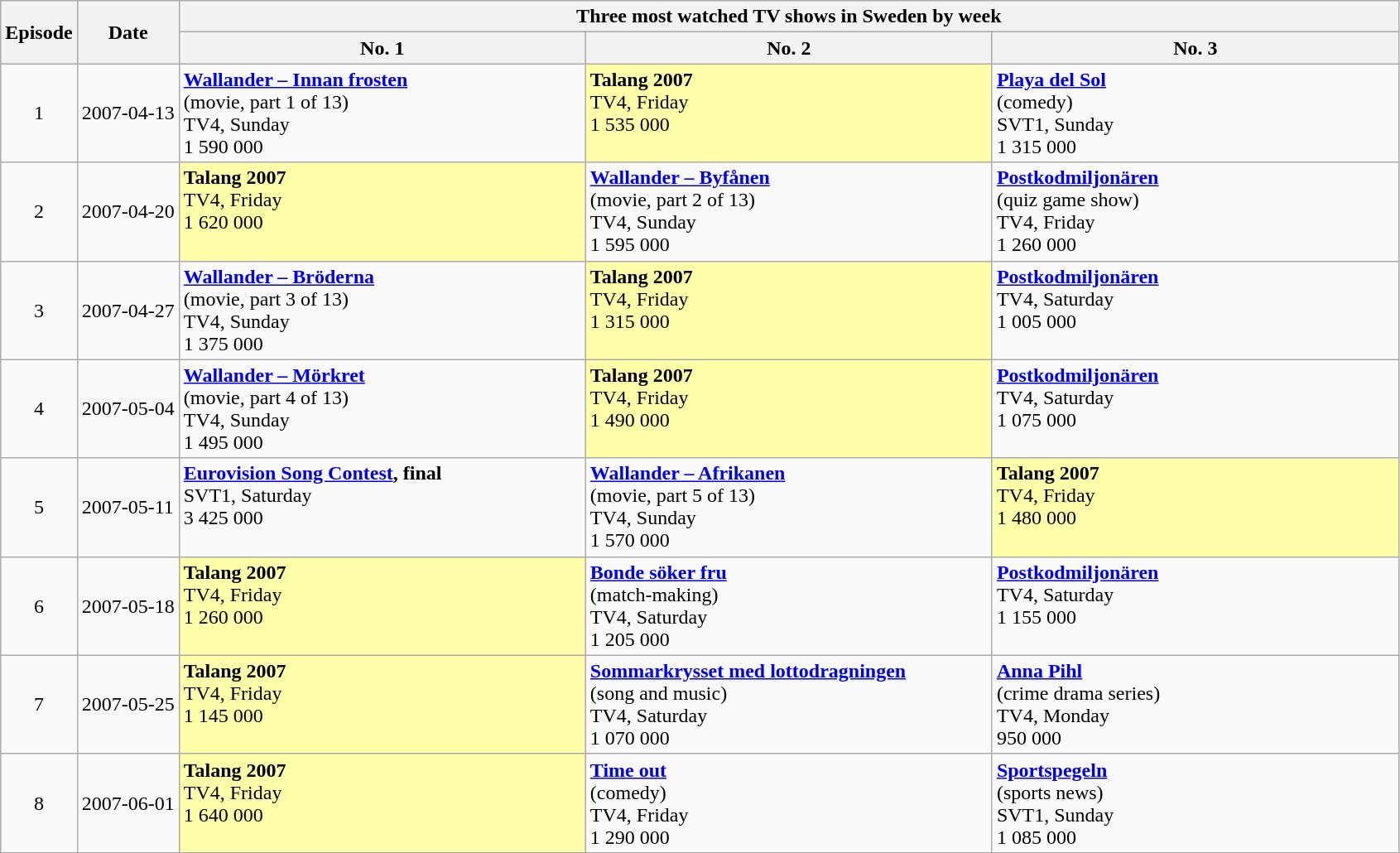<table class="wikitable">
<tr>
<th rowspan="2">Episode</th>
<th rowspan="2">Date</th>
<th colspan="3">Three most watched TV shows in Sweden by week</th>
</tr>
<tr>
<th style="width: 20em">No. 1</th>
<th style="width: 20em">No. 2</th>
<th style="width: 20em">No. 3</th>
</tr>
<tr>
<td style="text-align:center;">1</td>
<td>2007-04-13</td>
<td style="vertical-align: top"><strong><a href='#'>Wallander – Innan frosten</a></strong><br>(movie, part 1 of 13)<br>TV4, Sunday<br>1 590 000</td>
<td style="background:#ffa; vertical-align:top;"><strong>Talang 2007</strong><br>TV4, Friday<br>1 535 000</td>
<td style="vertical-align: top"><strong><a href='#'>Playa del Sol</a></strong><br>(comedy)<br>SVT1, Sunday<br>1 315 000</td>
</tr>
<tr>
<td style="text-align:center;">2</td>
<td>2007-04-20</td>
<td style="background:#ffa; vertical-align:top;"><strong>Talang 2007</strong><br>TV4, Friday<br>1 620 000</td>
<td style="vertical-align: top"><strong><a href='#'>Wallander – Byfånen</a></strong><br>(movie, part 2 of 13)<br>TV4, Sunday<br>1 595 000</td>
<td style="vertical-align: top"><strong><a href='#'>Postkodmiljonären</a></strong><br>(quiz game show)<br>TV4, Friday<br>1 260 000</td>
</tr>
<tr>
<td style="text-align:center;">3</td>
<td>2007-04-27</td>
<td style="vertical-align: top"><strong><a href='#'>Wallander – Bröderna</a></strong><br>(movie, part 3 of 13)<br>TV4, Sunday<br>1 375 000</td>
<td style="background:#ffa; vertical-align:top;"><strong>Talang 2007</strong><br>TV4, Friday<br>1 315 000</td>
<td style="vertical-align: top"><strong><a href='#'>Postkodmiljonären</a></strong><br>TV4, Saturday<br>1 005 000</td>
</tr>
<tr>
<td style="text-align:center;">4</td>
<td>2007-05-04</td>
<td style="vertical-align: top"><strong><a href='#'>Wallander – Mörkret</a></strong><br>(movie, part 4 of 13)<br>TV4, Sunday<br>1 495 000</td>
<td style="background:#ffa; vertical-align:top;"><strong>Talang 2007</strong><br>TV4, Friday<br>1 490 000</td>
<td style="vertical-align: top"><strong><a href='#'>Postkodmiljonären</a></strong><br>TV4, Saturday<br>1 075 000</td>
</tr>
<tr>
<td style="text-align:center;">5</td>
<td>2007-05-11</td>
<td style="vertical-align: top"><strong><a href='#'>Eurovision Song Contest</a>, final</strong><br>SVT1, Saturday<br>3 425 000</td>
<td style="vertical-align: top"><strong><a href='#'>Wallander – Afrikanen</a></strong><br>(movie, part 5 of 13)<br>TV4, Sunday<br>1 570 000</td>
<td style="background:#ffa; vertical-align:top;"><strong>Talang 2007</strong><br>TV4, Friday<br>1 480 000</td>
</tr>
<tr>
<td style="text-align:center;">6</td>
<td>2007-05-18</td>
<td style="background:#ffa; vertical-align:top;"><strong>Talang 2007</strong><br>TV4, Friday<br>1 260 000</td>
<td style="vertical-align: top"><strong><a href='#'>Bonde söker fru</a></strong><br>(match-making)<br>TV4, Saturday<br>1 205 000</td>
<td style="vertical-align: top"><strong><a href='#'>Postkodmiljonären</a></strong><br>TV4, Saturday<br>1 155 000</td>
</tr>
<tr>
<td style="text-align:center;">7</td>
<td>2007-05-25</td>
<td style="background:#ffa; vertical-align:top;"><strong>Talang 2007</strong><br>TV4, Friday<br>1 145 000</td>
<td style="vertical-align: top"><strong><a href='#'>Sommarkrysset med lottodragningen</a></strong><br>(song and music)<br>TV4, Saturday<br>1 070 000</td>
<td style="vertical-align: top"><strong><a href='#'>Anna Pihl</a></strong><br>(crime drama series)<br>TV4, Monday<br>950 000</td>
</tr>
<tr>
<td style="text-align:center;">8</td>
<td>2007-06-01</td>
<td style="background:#ffa; vertical-align:top;"><strong>Talang 2007</strong><br>TV4, Friday<br>1 640 000</td>
<td style="vertical-align: top"><strong><a href='#'>Time out</a></strong><br>(comedy)<br>TV4, Friday<br>1 290 000</td>
<td style="vertical-align: top"><strong><a href='#'>Sportspegeln</a></strong><br>(sports news)<br>SVT1, Sunday<br>1 085 000</td>
</tr>
</table>
